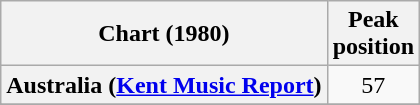<table class="wikitable sortable plainrowheaders" style="text-align:center">
<tr>
<th>Chart (1980)</th>
<th>Peak<br>position</th>
</tr>
<tr>
<th scope="row">Australia (<a href='#'>Kent Music Report</a>)</th>
<td align="center">57</td>
</tr>
<tr>
</tr>
<tr>
</tr>
<tr>
</tr>
<tr>
</tr>
<tr>
</tr>
</table>
